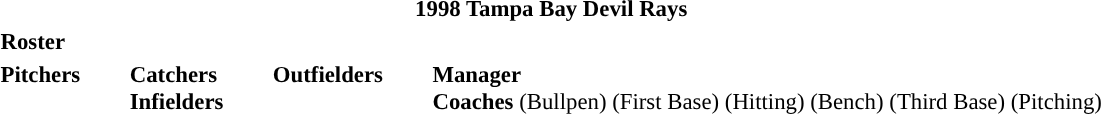<table class="toccolours" style="font-size: 95%;">
<tr>
<th colspan="10">1998 Tampa Bay Devil Rays</th>
</tr>
<tr>
<td colspan="10"><strong>Roster</strong></td>
</tr>
<tr>
<td valign="top"><strong>Pitchers</strong><br>




















</td>
<td style="width:25px;"></td>
<td valign="top"><strong>Catchers</strong><br>


<strong>Infielders</strong>







</td>
<td style="width:25px;"></td>
<td valign="top"><strong>Outfielders</strong><br>







</td>
<td style="width:25px;"></td>
<td valign="top"><strong>Manager</strong><br>
<strong>Coaches</strong>
 (Bullpen)
 (First Base)
 (Hitting)
 (Bench)
 (Third Base)
 (Pitching)</td>
</tr>
</table>
